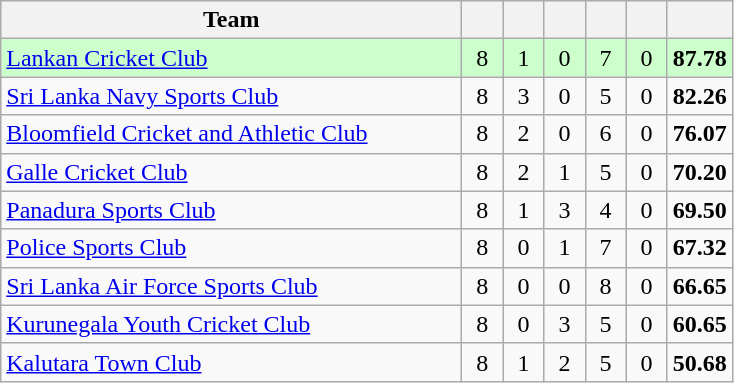<table class="wikitable" style="text-align:center">
<tr>
<th style="width:300px">Team</th>
<th width="20"></th>
<th width="20"></th>
<th width="20"></th>
<th width="20"></th>
<th width="20"></th>
<th width="20"></th>
</tr>
<tr style="background:#cfc">
<td style="text-align:left"><a href='#'>Lankan Cricket Club</a></td>
<td>8</td>
<td>1</td>
<td>0</td>
<td>7</td>
<td>0</td>
<td><strong>87.78</strong></td>
</tr>
<tr>
<td style="text-align:left"><a href='#'>Sri Lanka Navy Sports Club</a></td>
<td>8</td>
<td>3</td>
<td>0</td>
<td>5</td>
<td>0</td>
<td><strong>82.26</strong></td>
</tr>
<tr>
<td style="text-align:left"><a href='#'>Bloomfield Cricket and Athletic Club</a></td>
<td>8</td>
<td>2</td>
<td>0</td>
<td>6</td>
<td>0</td>
<td><strong>76.07</strong></td>
</tr>
<tr>
<td style="text-align:left"><a href='#'>Galle Cricket Club</a></td>
<td>8</td>
<td>2</td>
<td>1</td>
<td>5</td>
<td>0</td>
<td><strong>70.20</strong></td>
</tr>
<tr>
<td style="text-align:left"><a href='#'>Panadura Sports Club</a></td>
<td>8</td>
<td>1</td>
<td>3</td>
<td>4</td>
<td>0</td>
<td><strong>69.50</strong></td>
</tr>
<tr>
<td style="text-align:left"><a href='#'>Police Sports Club</a></td>
<td>8</td>
<td>0</td>
<td>1</td>
<td>7</td>
<td>0</td>
<td><strong>67.32</strong></td>
</tr>
<tr>
<td style="text-align:left"><a href='#'>Sri Lanka Air Force Sports Club</a></td>
<td>8</td>
<td>0</td>
<td>0</td>
<td>8</td>
<td>0</td>
<td><strong>66.65</strong></td>
</tr>
<tr>
<td style="text-align:left"><a href='#'>Kurunegala Youth Cricket Club</a></td>
<td>8</td>
<td>0</td>
<td>3</td>
<td>5</td>
<td>0</td>
<td><strong>60.65</strong></td>
</tr>
<tr>
<td style="text-align:left"><a href='#'>Kalutara Town Club</a></td>
<td>8</td>
<td>1</td>
<td>2</td>
<td>5</td>
<td>0</td>
<td><strong>50.68</strong></td>
</tr>
</table>
